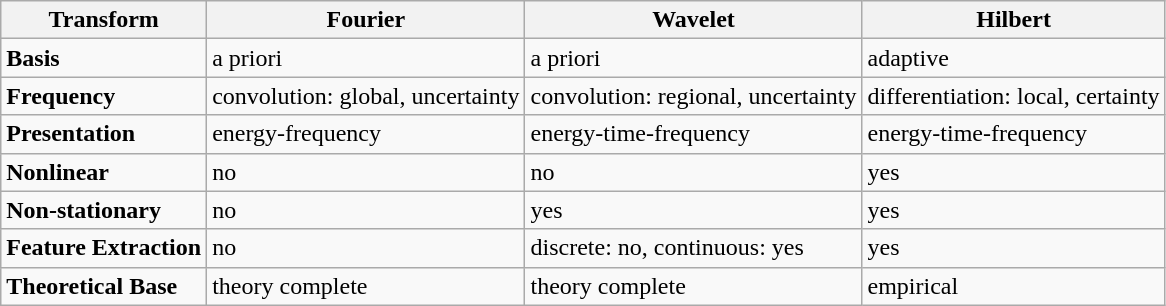<table class="wikitable">
<tr>
<th>Transform</th>
<th>Fourier</th>
<th>Wavelet</th>
<th>Hilbert</th>
</tr>
<tr>
<td><strong>Basis</strong></td>
<td>a priori</td>
<td>a priori</td>
<td>adaptive</td>
</tr>
<tr>
<td><strong>Frequency</strong></td>
<td>convolution: global, uncertainty</td>
<td>convolution: regional, uncertainty</td>
<td>differentiation: local, certainty</td>
</tr>
<tr>
<td><strong>Presentation</strong></td>
<td>energy-frequency</td>
<td>energy-time-frequency</td>
<td>energy-time-frequency</td>
</tr>
<tr>
<td><strong>Nonlinear</strong></td>
<td>no</td>
<td>no</td>
<td>yes</td>
</tr>
<tr>
<td><strong>Non-stationary</strong></td>
<td>no</td>
<td>yes</td>
<td>yes</td>
</tr>
<tr>
<td><strong>Feature Extraction</strong></td>
<td>no</td>
<td>discrete: no, continuous: yes</td>
<td>yes</td>
</tr>
<tr>
<td><strong>Theoretical Base</strong></td>
<td>theory complete</td>
<td>theory complete</td>
<td>empirical</td>
</tr>
</table>
